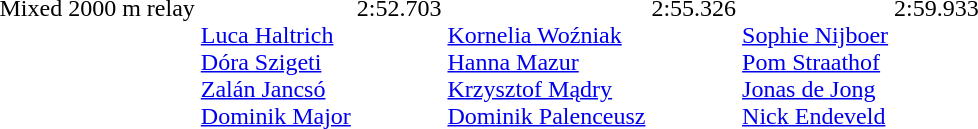<table>
<tr valign="top">
<td>Mixed 2000 m relay</td>
<td><br><a href='#'>Luca Haltrich</a><br><a href='#'>Dóra Szigeti</a><br><a href='#'>Zalán Jancsó</a><br><a href='#'>Dominik Major</a></td>
<td>2:52.703</td>
<td><br><a href='#'>Kornelia Woźniak</a><br><a href='#'>Hanna Mazur</a><br><a href='#'>Krzysztof Mądry</a><br><a href='#'>Dominik Palenceusz</a></td>
<td>2:55.326</td>
<td><br><a href='#'>Sophie Nijboer</a><br><a href='#'>Pom Straathof</a><br><a href='#'>Jonas de Jong</a><br><a href='#'>Nick Endeveld</a></td>
<td>2:59.933</td>
</tr>
</table>
